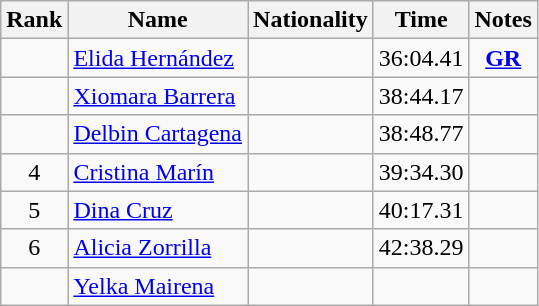<table class="wikitable sortable" style="text-align:center">
<tr>
<th>Rank</th>
<th>Name</th>
<th>Nationality</th>
<th>Time</th>
<th>Notes</th>
</tr>
<tr>
<td></td>
<td align=left><a href='#'>Elida Hernández</a></td>
<td align=left></td>
<td>36:04.41</td>
<td><strong><a href='#'>GR</a></strong></td>
</tr>
<tr>
<td></td>
<td align=left><a href='#'>Xiomara Barrera</a></td>
<td align=left></td>
<td>38:44.17</td>
<td></td>
</tr>
<tr>
<td></td>
<td align=left><a href='#'>Delbin Cartagena</a></td>
<td align=left></td>
<td>38:48.77</td>
<td></td>
</tr>
<tr>
<td>4</td>
<td align=left><a href='#'>Cristina Marín</a></td>
<td align=left></td>
<td>39:34.30</td>
<td></td>
</tr>
<tr>
<td>5</td>
<td align=left><a href='#'>Dina Cruz</a></td>
<td align=left></td>
<td>40:17.31</td>
<td></td>
</tr>
<tr>
<td>6</td>
<td align=left><a href='#'>Alicia Zorrilla</a></td>
<td align=left></td>
<td>42:38.29</td>
<td></td>
</tr>
<tr>
<td></td>
<td align=left><a href='#'>Yelka Mairena</a></td>
<td align=left></td>
<td></td>
<td></td>
</tr>
</table>
